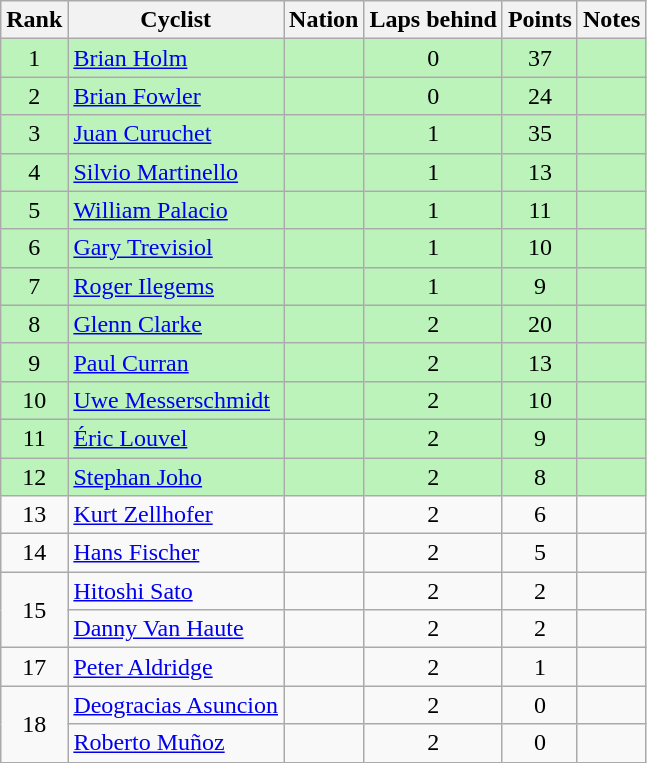<table class="wikitable sortable" style="text-align:center">
<tr>
<th>Rank</th>
<th>Cyclist</th>
<th>Nation</th>
<th>Laps behind</th>
<th>Points</th>
<th>Notes</th>
</tr>
<tr bgcolor=bbf3bb>
<td>1</td>
<td align=left><a href='#'>Brian Holm</a></td>
<td align=left></td>
<td>0</td>
<td>37</td>
<td></td>
</tr>
<tr bgcolor=bbf3bb>
<td>2</td>
<td align=left><a href='#'>Brian Fowler</a></td>
<td align=left></td>
<td>0</td>
<td>24</td>
<td></td>
</tr>
<tr bgcolor=bbf3bb>
<td>3</td>
<td align=left><a href='#'>Juan Curuchet</a></td>
<td align=left></td>
<td>1</td>
<td>35</td>
<td></td>
</tr>
<tr bgcolor=bbf3bb>
<td>4</td>
<td align=left><a href='#'>Silvio Martinello</a></td>
<td align=left></td>
<td>1</td>
<td>13</td>
<td></td>
</tr>
<tr bgcolor=bbf3bb>
<td>5</td>
<td align=left><a href='#'>William Palacio</a></td>
<td align=left></td>
<td>1</td>
<td>11</td>
<td></td>
</tr>
<tr bgcolor=bbf3bb>
<td>6</td>
<td align=left><a href='#'>Gary Trevisiol</a></td>
<td align=left></td>
<td>1</td>
<td>10</td>
<td></td>
</tr>
<tr bgcolor=bbf3bb>
<td>7</td>
<td align=left><a href='#'>Roger Ilegems</a></td>
<td align=left></td>
<td>1</td>
<td>9</td>
<td></td>
</tr>
<tr bgcolor=bbf3bb>
<td>8</td>
<td align=left><a href='#'>Glenn Clarke</a></td>
<td align=left></td>
<td>2</td>
<td>20</td>
<td></td>
</tr>
<tr bgcolor=bbf3bb>
<td>9</td>
<td align=left><a href='#'>Paul Curran</a></td>
<td align=left></td>
<td>2</td>
<td>13</td>
<td></td>
</tr>
<tr bgcolor=bbf3bb>
<td>10</td>
<td align=left><a href='#'>Uwe Messerschmidt</a></td>
<td align=left></td>
<td>2</td>
<td>10</td>
<td></td>
</tr>
<tr bgcolor=bbf3bb>
<td>11</td>
<td align=left><a href='#'>Éric Louvel</a></td>
<td align=left></td>
<td>2</td>
<td>9</td>
<td></td>
</tr>
<tr bgcolor=bbf3bb>
<td>12</td>
<td align=left><a href='#'>Stephan Joho</a></td>
<td align=left></td>
<td>2</td>
<td>8</td>
<td></td>
</tr>
<tr>
<td>13</td>
<td align=left><a href='#'>Kurt Zellhofer</a></td>
<td align=left></td>
<td>2</td>
<td>6</td>
<td></td>
</tr>
<tr>
<td>14</td>
<td align=left><a href='#'>Hans Fischer</a></td>
<td align=left></td>
<td>2</td>
<td>5</td>
<td></td>
</tr>
<tr>
<td rowspan=2>15</td>
<td align=left><a href='#'>Hitoshi Sato</a></td>
<td align=left></td>
<td>2</td>
<td>2</td>
<td></td>
</tr>
<tr>
<td align=left><a href='#'>Danny Van Haute</a></td>
<td align=left></td>
<td>2</td>
<td>2</td>
<td></td>
</tr>
<tr>
<td>17</td>
<td align=left><a href='#'>Peter Aldridge</a></td>
<td align=left></td>
<td>2</td>
<td>1</td>
<td></td>
</tr>
<tr>
<td rowspan=2>18</td>
<td align=left><a href='#'>Deogracias Asuncion</a></td>
<td align=left></td>
<td>2</td>
<td>0</td>
<td></td>
</tr>
<tr>
<td align=left><a href='#'>Roberto Muñoz</a></td>
<td align=left></td>
<td>2</td>
<td>0</td>
<td></td>
</tr>
</table>
